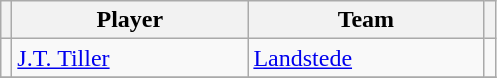<table class="wikitable">
<tr>
<th></th>
<th width=150>Player</th>
<th width=150>Team</th>
<th></th>
</tr>
<tr>
<td></td>
<td> <a href='#'>J.T. Tiller</a></td>
<td><a href='#'> Landstede</a></td>
<td></td>
</tr>
<tr>
</tr>
</table>
